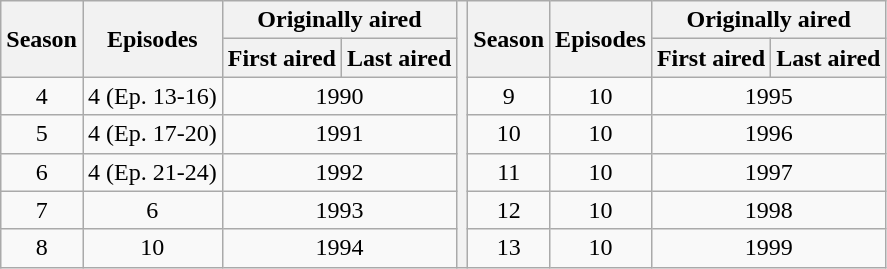<table class="wikitable" style="text-align:center;">
<tr>
<th rowspan="2">Season</th>
<th rowspan="2">Episodes</th>
<th colspan="2">Originally aired</th>
<th rowspan="7"></th>
<th rowspan="2">Season</th>
<th rowspan="2">Episodes</th>
<th colspan="2">Originally aired</th>
</tr>
<tr>
<th>First aired</th>
<th>Last aired</th>
<th>First aired</th>
<th>Last aired</th>
</tr>
<tr>
<td>4</td>
<td>4 (Ep. 13-16)</td>
<td colspan="2">1990</td>
<td>9</td>
<td>10</td>
<td colspan="2">1995</td>
</tr>
<tr>
<td>5</td>
<td>4 (Ep. 17-20)</td>
<td colspan="2">1991</td>
<td>10</td>
<td>10</td>
<td colspan="2">1996</td>
</tr>
<tr>
<td>6</td>
<td>4 (Ep. 21-24)</td>
<td colspan="2">1992</td>
<td>11</td>
<td>10</td>
<td colspan="2">1997</td>
</tr>
<tr>
<td>7</td>
<td>6</td>
<td colspan="2">1993</td>
<td>12</td>
<td>10</td>
<td colspan="2">1998</td>
</tr>
<tr>
<td>8</td>
<td>10</td>
<td colspan="2">1994</td>
<td>13</td>
<td>10</td>
<td colspan="2">1999</td>
</tr>
</table>
